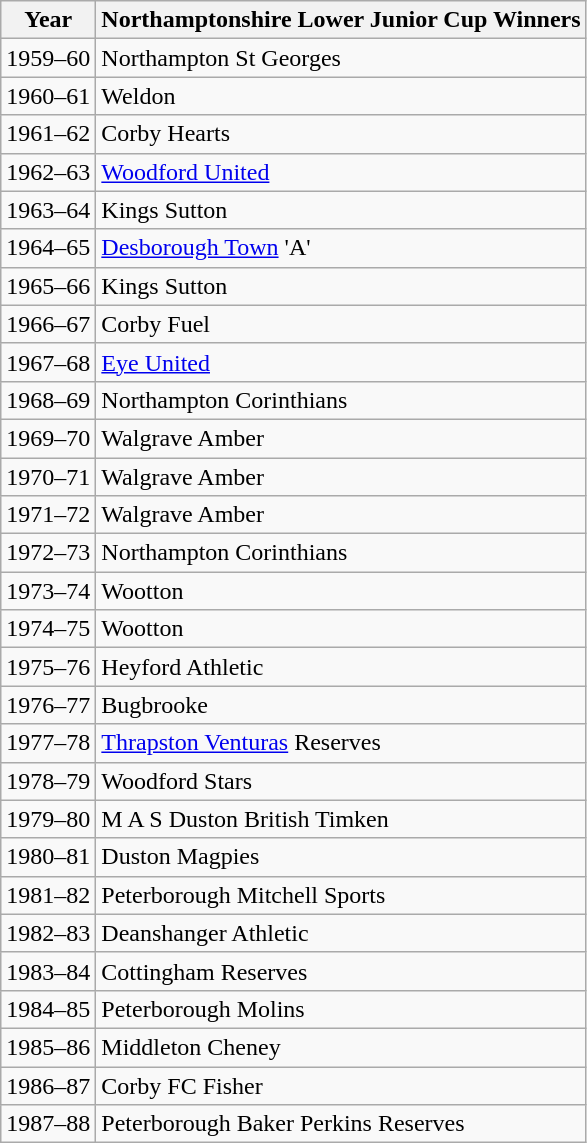<table class="wikitable" style="float:left; margin-right:1em">
<tr>
<th>Year</th>
<th>Northamptonshire Lower Junior Cup Winners</th>
</tr>
<tr>
<td>1959–60</td>
<td>Northampton St Georges</td>
</tr>
<tr>
<td>1960–61</td>
<td>Weldon</td>
</tr>
<tr>
<td>1961–62</td>
<td>Corby Hearts</td>
</tr>
<tr>
<td>1962–63</td>
<td><a href='#'>Woodford United</a></td>
</tr>
<tr>
<td>1963–64</td>
<td>Kings Sutton</td>
</tr>
<tr>
<td>1964–65</td>
<td><a href='#'>Desborough Town</a> 'A'</td>
</tr>
<tr>
<td>1965–66</td>
<td>Kings Sutton</td>
</tr>
<tr>
<td>1966–67</td>
<td>Corby Fuel</td>
</tr>
<tr>
<td>1967–68</td>
<td><a href='#'>Eye United</a></td>
</tr>
<tr>
<td>1968–69</td>
<td>Northampton Corinthians</td>
</tr>
<tr>
<td>1969–70</td>
<td>Walgrave Amber</td>
</tr>
<tr>
<td>1970–71</td>
<td>Walgrave Amber</td>
</tr>
<tr>
<td>1971–72</td>
<td>Walgrave Amber</td>
</tr>
<tr>
<td>1972–73</td>
<td>Northampton Corinthians</td>
</tr>
<tr>
<td>1973–74</td>
<td>Wootton</td>
</tr>
<tr>
<td>1974–75</td>
<td>Wootton</td>
</tr>
<tr>
<td>1975–76</td>
<td>Heyford Athletic</td>
</tr>
<tr>
<td>1976–77</td>
<td>Bugbrooke</td>
</tr>
<tr>
<td>1977–78</td>
<td><a href='#'>Thrapston Venturas</a> Reserves</td>
</tr>
<tr>
<td>1978–79</td>
<td>Woodford Stars</td>
</tr>
<tr>
<td>1979–80</td>
<td>M A S Duston British Timken</td>
</tr>
<tr>
<td>1980–81</td>
<td>Duston Magpies</td>
</tr>
<tr>
<td>1981–82</td>
<td>Peterborough Mitchell Sports</td>
</tr>
<tr>
<td>1982–83</td>
<td>Deanshanger Athletic</td>
</tr>
<tr>
<td>1983–84</td>
<td>Cottingham Reserves</td>
</tr>
<tr>
<td>1984–85</td>
<td>Peterborough Molins</td>
</tr>
<tr>
<td>1985–86</td>
<td>Middleton Cheney</td>
</tr>
<tr>
<td>1986–87</td>
<td>Corby FC Fisher</td>
</tr>
<tr>
<td>1987–88</td>
<td>Peterborough Baker Perkins Reserves</td>
</tr>
</table>
